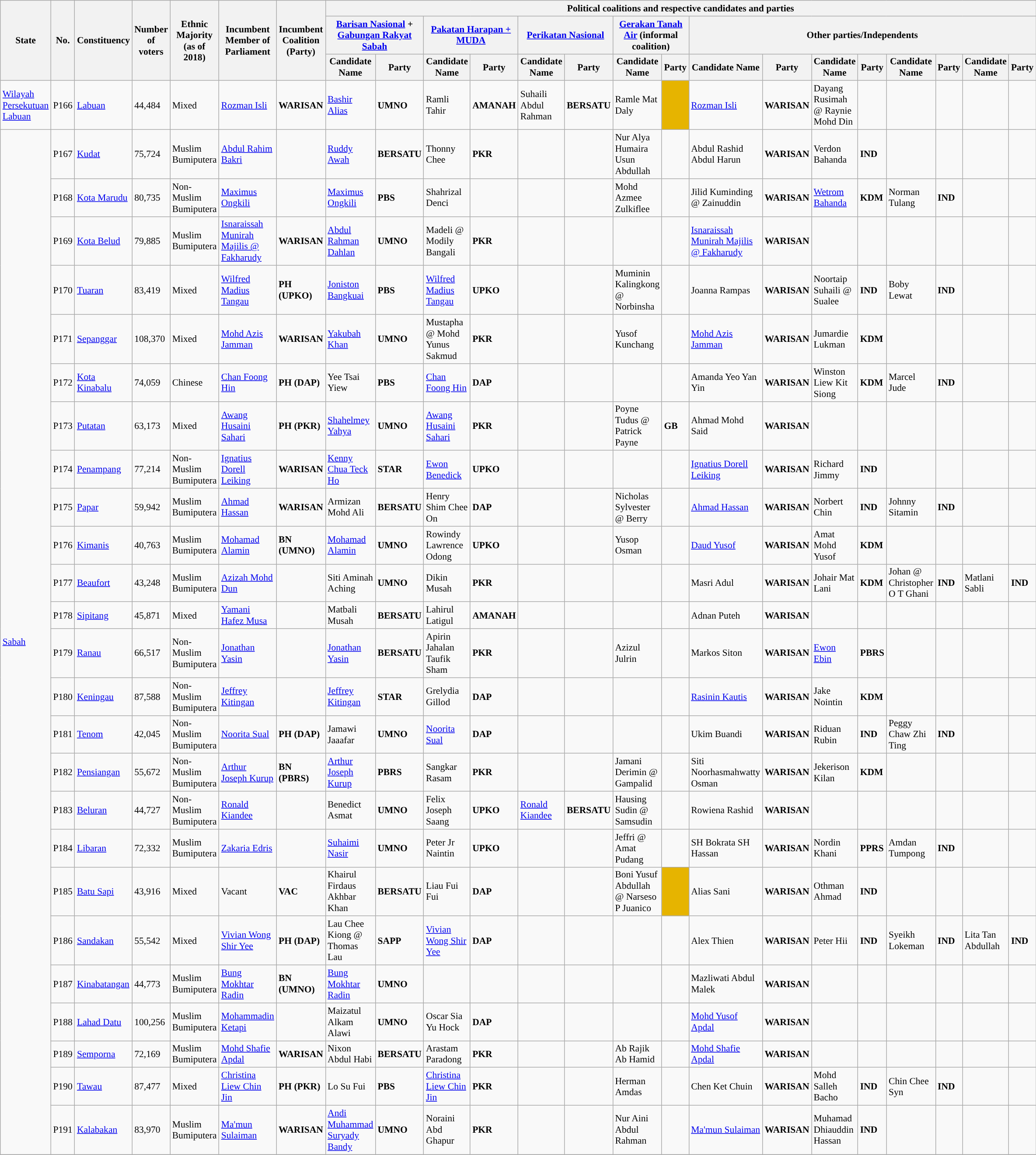<table class="wikitable sortable" style="font-size:90%">
<tr>
<th rowspan="3">State</th>
<th rowspan="3">No.</th>
<th rowspan="3">Constituency</th>
<th rowspan="3">Number of voters</th>
<th rowspan="3">Ethnic Majority (as of 2018)</th>
<th rowspan="3">Incumbent Member of Parliament</th>
<th rowspan="3">Incumbent Coalition (Party)</th>
<th colspan="20">Political coalitions and respective candidates and parties</th>
</tr>
<tr>
<th colspan="2"><a href='#'>Barisan Nasional</a> + <a href='#'>Gabungan Rakyat Sabah</a></th>
<th colspan="2"><a href='#'>Pakatan Harapan + MUDA</a></th>
<th colspan="2"><a href='#'>Perikatan Nasional</a></th>
<th colspan="2"><a href='#'>Gerakan Tanah Air</a> (informal coalition)</th>
<th colspan="8">Other parties/Independents</th>
</tr>
<tr>
<th>Candidate Name</th>
<th>Party</th>
<th>Candidate Name</th>
<th>Party</th>
<th>Candidate Name</th>
<th>Party</th>
<th>Candidate Name</th>
<th>Party</th>
<th>Candidate Name</th>
<th>Party</th>
<th>Candidate Name</th>
<th>Party</th>
<th>Candidate Name</th>
<th>Party</th>
<th>Candidate Name</th>
<th>Party</th>
</tr>
<tr>
<td><a href='#'>Wilayah Persekutuan Labuan</a></td>
<td>P166</td>
<td><a href='#'>Labuan</a></td>
<td>44,484</td>
<td>Mixed</td>
<td><a href='#'>Rozman Isli</a></td>
<td><strong>WARISAN</strong></td>
<td><a href='#'>Bashir Alias</a></td>
<td><strong>UMNO</strong></td>
<td>Ramli Tahir</td>
<td><strong>AMANAH</strong></td>
<td>Suhaili Abdul Rahman</td>
<td><strong>BERSATU</strong></td>
<td>Ramle Mat Daly</td>
<td bgcolor="#e6b400"></td>
<td><a href='#'>Rozman Isli</a></td>
<td><strong>WARISAN</strong></td>
<td>Dayang Rusimah @ Raynie Mohd Din</td>
<td></td>
<td></td>
<td></td>
<td></td>
<td></td>
</tr>
<tr>
<td rowspan="25"><a href='#'>Sabah</a></td>
<td>P167</td>
<td><a href='#'>Kudat</a></td>
<td>75,724</td>
<td>Muslim Bumiputera</td>
<td><a href='#'>Abdul Rahim Bakri</a></td>
<td></td>
<td><a href='#'>Ruddy Awah</a></td>
<td><strong>BERSATU</strong></td>
<td>Thonny Chee</td>
<td><strong>PKR</strong></td>
<td></td>
<td></td>
<td>Nur Alya Humaira Usun Abdullah</td>
<td></td>
<td>Abdul Rashid Abdul Harun</td>
<td><strong>WARISAN</strong></td>
<td>Verdon Bahanda</td>
<td><strong>IND</strong></td>
<td></td>
<td></td>
<td></td>
<td></td>
</tr>
<tr>
<td>P168</td>
<td><a href='#'>Kota Marudu</a></td>
<td>80,735</td>
<td>Non-Muslim Bumiputera</td>
<td><a href='#'>Maximus Ongkili</a></td>
<td></td>
<td><a href='#'>Maximus Ongkili</a></td>
<td><strong>PBS</strong></td>
<td>Shahrizal Denci</td>
<td></td>
<td></td>
<td></td>
<td>Mohd Azmee Zulkiflee</td>
<td></td>
<td>Jilid Kuminding @ Zainuddin</td>
<td><strong>WARISAN</strong></td>
<td><a href='#'>Wetrom Bahanda</a></td>
<td><strong>KDM</strong></td>
<td>Norman Tulang</td>
<td><strong>IND</strong></td>
<td></td>
<td></td>
</tr>
<tr>
<td>P169</td>
<td><a href='#'>Kota Belud</a></td>
<td>79,885</td>
<td>Muslim Bumiputera</td>
<td><a href='#'>Isnaraissah Munirah Majilis @ Fakharudy</a></td>
<td><strong>WARISAN</strong></td>
<td><a href='#'>Abdul Rahman Dahlan</a></td>
<td><strong>UMNO</strong></td>
<td>Madeli @ Modily Bangali</td>
<td><strong>PKR</strong></td>
<td></td>
<td></td>
<td></td>
<td></td>
<td><a href='#'>Isnaraissah Munirah Majilis @ Fakharudy</a></td>
<td><strong>WARISAN</strong></td>
<td></td>
<td></td>
<td></td>
<td></td>
<td></td>
<td></td>
</tr>
<tr>
<td>P170</td>
<td><a href='#'>Tuaran</a></td>
<td>83,419</td>
<td>Mixed</td>
<td><a href='#'>Wilfred Madius Tangau</a></td>
<td><strong>PH (UPKO)</strong></td>
<td><a href='#'>Joniston Bangkuai</a></td>
<td><strong>PBS</strong></td>
<td><a href='#'>Wilfred Madius Tangau</a></td>
<td><strong>UPKO</strong></td>
<td></td>
<td></td>
<td>Muminin Kalingkong @ Norbinsha</td>
<td></td>
<td>Joanna Rampas</td>
<td><strong>WARISAN</strong></td>
<td>Noortaip Suhaili @ Sualee</td>
<td><strong>IND</strong></td>
<td>Boby Lewat</td>
<td><strong>IND</strong></td>
<td></td>
<td></td>
</tr>
<tr>
<td>P171</td>
<td><a href='#'>Sepanggar</a></td>
<td>108,370</td>
<td>Mixed</td>
<td><a href='#'>Mohd Azis Jamman</a></td>
<td><strong>WARISAN</strong></td>
<td><a href='#'>Yakubah Khan</a></td>
<td><strong>UMNO</strong></td>
<td>Mustapha @ Mohd Yunus Sakmud</td>
<td><strong>PKR</strong></td>
<td></td>
<td></td>
<td>Yusof Kunchang</td>
<td></td>
<td><a href='#'>Mohd Azis Jamman</a></td>
<td><strong>WARISAN</strong></td>
<td>Jumardie Lukman</td>
<td><strong>KDM</strong></td>
<td></td>
<td></td>
<td></td>
<td></td>
</tr>
<tr>
<td>P172</td>
<td><a href='#'>Kota Kinabalu</a></td>
<td>74,059</td>
<td>Chinese</td>
<td><a href='#'>Chan Foong Hin</a></td>
<td><strong>PH (DAP)</strong></td>
<td>Yee Tsai Yiew</td>
<td><strong>PBS</strong></td>
<td><a href='#'>Chan Foong Hin</a></td>
<td><strong>DAP</strong></td>
<td></td>
<td></td>
<td></td>
<td></td>
<td>Amanda Yeo Yan Yin</td>
<td><strong>WARISAN</strong></td>
<td>Winston Liew Kit Siong</td>
<td><strong>KDM</strong></td>
<td>Marcel Jude</td>
<td><strong>IND</strong></td>
<td></td>
<td></td>
</tr>
<tr>
<td>P173</td>
<td><a href='#'>Putatan</a></td>
<td>63,173</td>
<td>Mixed</td>
<td><a href='#'>Awang Husaini Sahari</a></td>
<td><strong>PH (PKR)</strong></td>
<td><a href='#'>Shahelmey Yahya</a></td>
<td><strong>UMNO</strong></td>
<td><a href='#'>Awang Husaini Sahari</a></td>
<td><strong>PKR</strong></td>
<td></td>
<td></td>
<td>Poyne Tudus @ Patrick Payne</td>
<td><strong>GB</strong></td>
<td>Ahmad Mohd Said</td>
<td><strong>WARISAN</strong></td>
<td></td>
<td></td>
<td></td>
<td></td>
<td></td>
<td></td>
</tr>
<tr>
<td>P174</td>
<td><a href='#'>Penampang</a></td>
<td>77,214</td>
<td>Non-Muslim Bumiputera</td>
<td><a href='#'>Ignatius Dorell Leiking</a></td>
<td><strong>WARISAN</strong></td>
<td><a href='#'>Kenny Chua Teck Ho</a></td>
<td><strong>STAR</strong></td>
<td><a href='#'>Ewon Benedick</a></td>
<td><strong>UPKO</strong></td>
<td></td>
<td></td>
<td></td>
<td></td>
<td><a href='#'>Ignatius Dorell Leiking</a></td>
<td><strong>WARISAN</strong></td>
<td>Richard Jimmy</td>
<td><strong>IND</strong></td>
<td></td>
<td></td>
<td></td>
<td></td>
</tr>
<tr>
<td>P175</td>
<td><a href='#'>Papar</a></td>
<td>59,942</td>
<td>Muslim Bumiputera</td>
<td><a href='#'>Ahmad Hassan</a></td>
<td><strong>WARISAN</strong></td>
<td>Armizan Mohd Ali</td>
<td><strong>BERSATU</strong></td>
<td>Henry Shim Chee On</td>
<td><strong>DAP</strong></td>
<td></td>
<td></td>
<td>Nicholas Sylvester @ Berry</td>
<td></td>
<td><a href='#'>Ahmad Hassan</a></td>
<td><strong>WARISAN</strong></td>
<td>Norbert Chin</td>
<td><strong>IND</strong></td>
<td>Johnny Sitamin</td>
<td><strong>IND</strong></td>
<td></td>
<td></td>
</tr>
<tr>
<td>P176</td>
<td><a href='#'>Kimanis</a></td>
<td>40,763</td>
<td>Muslim Bumiputera</td>
<td><a href='#'>Mohamad Alamin</a></td>
<td><strong>BN (UMNO)</strong></td>
<td><a href='#'>Mohamad Alamin</a></td>
<td><strong>UMNO</strong></td>
<td>Rowindy Lawrence Odong</td>
<td><strong>UPKO</strong></td>
<td></td>
<td></td>
<td>Yusop Osman</td>
<td></td>
<td><a href='#'>Daud Yusof</a></td>
<td><strong>WARISAN</strong></td>
<td>Amat Mohd Yusof</td>
<td><strong>KDM</strong></td>
<td></td>
<td></td>
<td></td>
<td></td>
</tr>
<tr>
<td>P177</td>
<td><a href='#'>Beaufort</a></td>
<td>43,248</td>
<td>Muslim Bumiputera</td>
<td><a href='#'>Azizah Mohd Dun</a></td>
<td></td>
<td>Siti Aminah Aching</td>
<td><strong>UMNO</strong></td>
<td>Dikin Musah</td>
<td><strong>PKR</strong></td>
<td></td>
<td></td>
<td></td>
<td></td>
<td>Masri Adul</td>
<td><strong>WARISAN</strong></td>
<td>Johair Mat Lani</td>
<td><strong>KDM</strong></td>
<td>Johan @ Christopher O T Ghani</td>
<td><strong>IND</strong></td>
<td>Matlani Sabli</td>
<td><strong>IND</strong></td>
</tr>
<tr>
<td>P178</td>
<td><a href='#'>Sipitang</a></td>
<td>45,871</td>
<td>Mixed</td>
<td><a href='#'>Yamani Hafez Musa</a></td>
<td></td>
<td>Matbali Musah</td>
<td><strong>BERSATU</strong></td>
<td>Lahirul Latigul</td>
<td><strong>AMANAH</strong></td>
<td></td>
<td></td>
<td></td>
<td></td>
<td>Adnan Puteh</td>
<td><strong>WARISAN</strong></td>
<td></td>
<td></td>
<td></td>
<td></td>
<td></td>
<td></td>
</tr>
<tr>
<td>P179</td>
<td><a href='#'>Ranau</a></td>
<td>66,517</td>
<td>Non-Muslim Bumiputera</td>
<td><a href='#'>Jonathan Yasin</a></td>
<td></td>
<td><a href='#'>Jonathan Yasin</a></td>
<td><strong>BERSATU</strong></td>
<td>Apirin Jahalan Taufik Sham</td>
<td><strong>PKR</strong></td>
<td></td>
<td></td>
<td>Azizul Julrin</td>
<td></td>
<td>Markos Siton</td>
<td><strong>WARISAN</strong></td>
<td><a href='#'>Ewon Ebin</a></td>
<td><strong>PBRS</strong></td>
<td></td>
<td></td>
<td></td>
<td></td>
</tr>
<tr>
<td>P180</td>
<td><a href='#'>Keningau</a></td>
<td>87,588</td>
<td>Non-Muslim Bumiputera</td>
<td><a href='#'>Jeffrey Kitingan</a></td>
<td></td>
<td><a href='#'>Jeffrey Kitingan</a></td>
<td><strong>STAR</strong></td>
<td>Grelydia Gillod</td>
<td><strong>DAP</strong></td>
<td></td>
<td></td>
<td></td>
<td></td>
<td><a href='#'>Rasinin Kautis</a></td>
<td><strong>WARISAN</strong></td>
<td>Jake Nointin</td>
<td><strong>KDM</strong></td>
<td></td>
<td></td>
<td></td>
<td></td>
</tr>
<tr>
<td>P181</td>
<td><a href='#'>Tenom</a></td>
<td>42,045</td>
<td>Non-Muslim Bumiputera</td>
<td><a href='#'>Noorita Sual</a></td>
<td><strong>PH (DAP)</strong></td>
<td>Jamawi Jaaafar</td>
<td><strong>UMNO</strong></td>
<td><a href='#'>Noorita Sual</a></td>
<td><strong>DAP</strong></td>
<td></td>
<td></td>
<td></td>
<td></td>
<td>Ukim Buandi</td>
<td><strong>WARISAN</strong></td>
<td>Riduan Rubin</td>
<td><strong>IND</strong></td>
<td>Peggy Chaw Zhi Ting</td>
<td><strong>IND</strong></td>
<td></td>
<td></td>
</tr>
<tr>
<td>P182</td>
<td><a href='#'>Pensiangan</a></td>
<td>55,672</td>
<td>Non-Muslim Bumiputera</td>
<td><a href='#'>Arthur Joseph Kurup</a></td>
<td><strong>BN (PBRS)</strong></td>
<td><a href='#'>Arthur Joseph Kurup</a></td>
<td><strong>PBRS</strong></td>
<td>Sangkar Rasam</td>
<td><strong>PKR</strong></td>
<td></td>
<td></td>
<td>Jamani Derimin @ Gampalid</td>
<td></td>
<td>Siti Noorhasmahwatty Osman</td>
<td><strong>WARISAN</strong></td>
<td>Jekerison Kilan</td>
<td><strong>KDM</strong></td>
<td></td>
<td></td>
<td></td>
<td></td>
</tr>
<tr>
<td>P183</td>
<td><a href='#'>Beluran</a></td>
<td>44,727</td>
<td>Non-Muslim Bumiputera</td>
<td><a href='#'>Ronald Kiandee</a></td>
<td></td>
<td>Benedict Asmat</td>
<td><strong>UMNO</strong></td>
<td>Felix Joseph Saang</td>
<td><strong>UPKO</strong></td>
<td><a href='#'>Ronald Kiandee</a></td>
<td><strong>BERSATU</strong></td>
<td>Hausing Sudin @ Samsudin</td>
<td></td>
<td>Rowiena Rashid</td>
<td><strong>WARISAN</strong></td>
<td></td>
<td></td>
<td></td>
<td></td>
<td></td>
<td></td>
</tr>
<tr>
<td>P184</td>
<td><a href='#'>Libaran</a></td>
<td>72,332</td>
<td>Muslim Bumiputera</td>
<td><a href='#'>Zakaria Edris</a></td>
<td></td>
<td><a href='#'>Suhaimi Nasir</a></td>
<td><strong>UMNO</strong></td>
<td>Peter Jr Naintin</td>
<td><strong>UPKO</strong></td>
<td></td>
<td></td>
<td>Jeffri @ Amat Pudang</td>
<td></td>
<td>SH Bokrata SH Hassan</td>
<td><strong>WARISAN</strong></td>
<td>Nordin Khani</td>
<td><strong>PPRS</strong></td>
<td>Amdan Tumpong</td>
<td><strong>IND</strong></td>
<td></td>
<td></td>
</tr>
<tr>
<td>P185</td>
<td><a href='#'>Batu Sapi</a></td>
<td>43,916</td>
<td>Mixed</td>
<td>Vacant</td>
<td><strong>VAC</strong></td>
<td>Khairul Firdaus Akhbar Khan</td>
<td><strong>BERSATU</strong></td>
<td>Liau Fui Fui</td>
<td><strong>DAP</strong></td>
<td></td>
<td></td>
<td>Boni Yusuf Abdullah @ Narseso P Juanico</td>
<td bgcolor="#e6b400"></td>
<td>Alias Sani</td>
<td><strong>WARISAN</strong></td>
<td>Othman Ahmad</td>
<td><strong>IND</strong></td>
<td></td>
<td></td>
<td></td>
<td></td>
</tr>
<tr>
<td>P186</td>
<td><a href='#'>Sandakan</a></td>
<td>55,542</td>
<td>Mixed</td>
<td><a href='#'>Vivian Wong Shir Yee</a></td>
<td><strong>PH (DAP)</strong></td>
<td>Lau Chee Kiong @ Thomas Lau</td>
<td><strong>SAPP</strong></td>
<td><a href='#'>Vivian Wong Shir Yee</a></td>
<td><strong>DAP</strong></td>
<td></td>
<td></td>
<td></td>
<td></td>
<td>Alex Thien</td>
<td><strong>WARISAN</strong></td>
<td>Peter Hii</td>
<td><strong>IND</strong></td>
<td>Syeikh Lokeman</td>
<td><strong>IND</strong></td>
<td>Lita Tan Abdullah</td>
<td><strong>IND</strong></td>
</tr>
<tr>
<td>P187</td>
<td><a href='#'>Kinabatangan</a></td>
<td>44,773</td>
<td>Muslim Bumiputera</td>
<td><a href='#'>Bung Mokhtar Radin</a></td>
<td><strong>BN (UMNO)</strong></td>
<td><a href='#'>Bung Mokhtar Radin</a></td>
<td><strong>UMNO</strong></td>
<td></td>
<td></td>
<td></td>
<td></td>
<td></td>
<td></td>
<td>Mazliwati Abdul Malek</td>
<td><strong>WARISAN</strong></td>
<td></td>
<td></td>
<td></td>
<td></td>
<td></td>
<td></td>
</tr>
<tr>
<td>P188</td>
<td><a href='#'>Lahad Datu</a></td>
<td>100,256</td>
<td>Muslim Bumiputera</td>
<td><a href='#'>Mohammadin Ketapi</a></td>
<td></td>
<td>Maizatul Alkam Alawi</td>
<td><strong>UMNO</strong></td>
<td>Oscar Sia Yu Hock</td>
<td><strong>DAP</strong></td>
<td></td>
<td></td>
<td></td>
<td></td>
<td><a href='#'>Mohd Yusof Apdal</a></td>
<td><strong>WARISAN</strong></td>
<td></td>
<td></td>
<td></td>
<td></td>
<td></td>
<td></td>
</tr>
<tr>
<td>P189</td>
<td><a href='#'>Semporna</a></td>
<td>72,169</td>
<td>Muslim Bumiputera</td>
<td><a href='#'>Mohd Shafie Apdal</a></td>
<td><strong>WARISAN</strong></td>
<td>Nixon Abdul Habi</td>
<td><strong>BERSATU</strong></td>
<td>Arastam Paradong</td>
<td><strong>PKR</strong></td>
<td></td>
<td></td>
<td>Ab Rajik Ab Hamid</td>
<td></td>
<td><a href='#'>Mohd Shafie Apdal</a></td>
<td><strong>WARISAN</strong></td>
<td></td>
<td></td>
<td></td>
<td></td>
<td></td>
<td></td>
</tr>
<tr>
<td>P190</td>
<td><a href='#'>Tawau</a></td>
<td>87,477</td>
<td>Mixed</td>
<td><a href='#'>Christina Liew Chin Jin</a></td>
<td><strong>PH (PKR)</strong></td>
<td>Lo Su Fui</td>
<td><strong>PBS</strong></td>
<td><a href='#'>Christina Liew Chin Jin</a></td>
<td><strong>PKR</strong></td>
<td></td>
<td></td>
<td>Herman Amdas</td>
<td></td>
<td>Chen Ket Chuin</td>
<td><strong>WARISAN</strong></td>
<td>Mohd Salleh Bacho</td>
<td><strong>IND</strong></td>
<td>Chin Chee Syn</td>
<td><strong>IND</strong></td>
<td></td>
<td></td>
</tr>
<tr>
<td>P191</td>
<td><a href='#'>Kalabakan</a></td>
<td>83,970</td>
<td>Muslim Bumiputera</td>
<td><a href='#'>Ma'mun Sulaiman</a></td>
<td><strong>WARISAN</strong></td>
<td><a href='#'>Andi Muhammad Suryady Bandy</a></td>
<td><strong>UMNO</strong></td>
<td>Noraini Abd Ghapur</td>
<td><strong>PKR</strong></td>
<td></td>
<td></td>
<td>Nur Aini Abdul Rahman</td>
<td></td>
<td><a href='#'>Ma'mun Sulaiman</a></td>
<td><strong>WARISAN</strong></td>
<td>Muhamad Dhiauddin Hassan</td>
<td><strong>IND</strong></td>
<td></td>
<td></td>
<td></td>
<td></td>
</tr>
<tr>
</tr>
</table>
